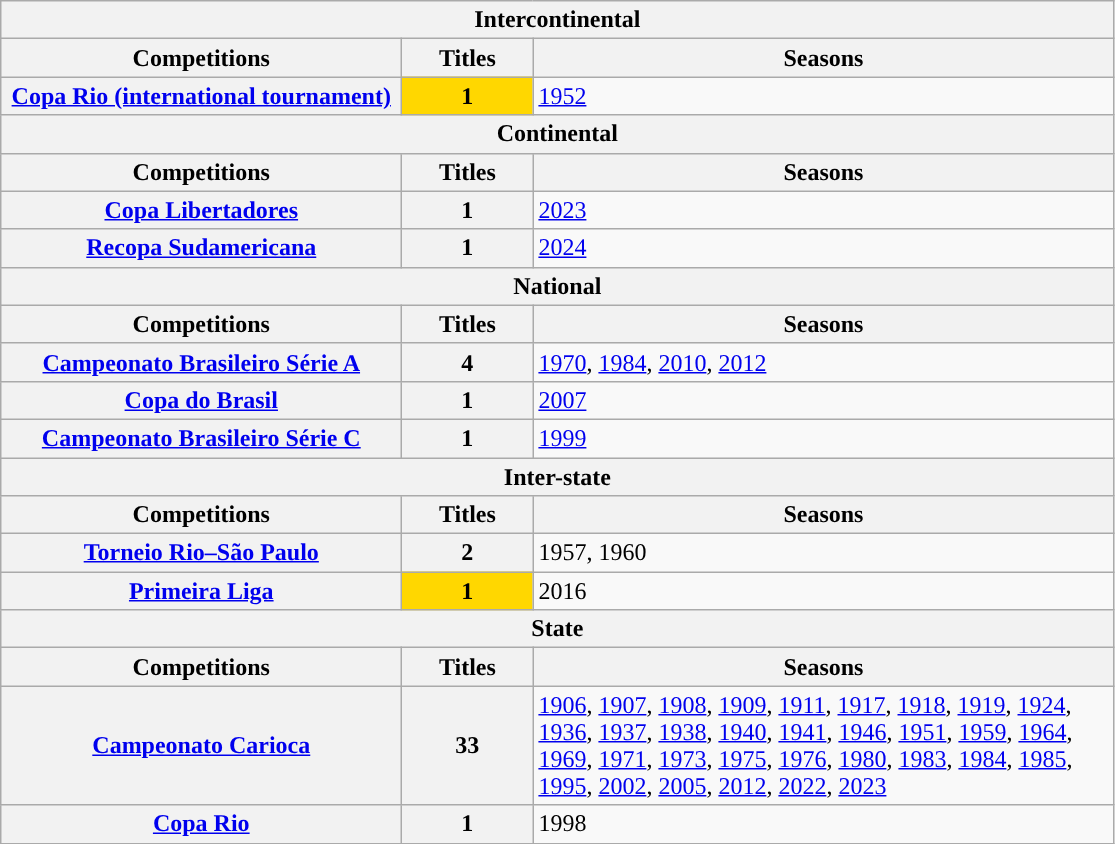<table class="wikitable sortable”">
<tr |->
<th colspan="3”">Intercontinental</th>
</tr>
<tr>
<th style="width:260px">Competitions</th>
<th style="width:80px">Titles</th>
<th style="width:380px">Seasons</th>
</tr>
<tr>
<th scope="col"><a href='#'>Copa Rio (international tournament)</a></th>
<td bgcolor="gold" style="text-align:center"><strong>1</strong></td>
<td><a href='#'>1952</a></td>
</tr>
<tr>
<th colspan="3">Continental</th>
</tr>
<tr>
<th style="width:260px">Competitions</th>
<th style="width:80px">Titles</th>
<th style="width:380px">Seasons</th>
</tr>
<tr>
<th scope=row><a href='#'>Copa Libertadores</a></th>
<th align="center"><strong>1</strong></th>
<td><a href='#'>2023</a></td>
</tr>
<tr>
<th scope=row><a href='#'>Recopa Sudamericana</a></th>
<th align="center"><strong>1</strong></th>
<td><a href='#'>2024</a></td>
</tr>
<tr>
<th colspan="3">National</th>
</tr>
<tr>
<th style="width:260px">Competitions</th>
<th style="width:80px">Titles</th>
<th style="width:380px">Seasons</th>
</tr>
<tr>
<th scope=row><a href='#'>Campeonato Brasileiro Série A</a></th>
<th align="center"><strong>4</strong></th>
<td><a href='#'>1970</a>, <a href='#'>1984</a>, <a href='#'>2010</a>, <a href='#'>2012</a></td>
</tr>
<tr>
<th scope=row><a href='#'>Copa do Brasil</a></th>
<th align="center"><strong>1</strong></th>
<td><a href='#'>2007</a></td>
</tr>
<tr>
<th scope=row><a href='#'>Campeonato Brasileiro Série C</a></th>
<th align="center"><strong>1</strong></th>
<td><a href='#'>1999</a></td>
</tr>
<tr>
<th colspan="3">Inter-state</th>
</tr>
<tr>
<th style="width:260px">Competitions</th>
<th style="width:80px">Titles</th>
<th style="width:380px">Seasons</th>
</tr>
<tr>
<th scope=row><a href='#'>Torneio Rio–São Paulo</a></th>
<th align="center"><strong>2</strong></th>
<td>1957, 1960</td>
</tr>
<tr>
<th scope=row><a href='#'>Primeira Liga</a></th>
<td bgcolor="gold" style="text-align:center"><strong>1</strong></td>
<td>2016</td>
</tr>
<tr>
<th colspan="3">State</th>
</tr>
<tr>
<th style="width:260px">Competitions</th>
<th style="width:80px">Titles</th>
<th style="width:380px">Seasons</th>
</tr>
<tr>
<th scope=row><a href='#'>Campeonato Carioca</a></th>
<th align="center"><strong>33</strong></th>
<td><a href='#'>1906</a>, <a href='#'>1907</a>, <a href='#'>1908</a>, <a href='#'>1909</a>, <a href='#'>1911</a>, <a href='#'>1917</a>, <a href='#'>1918</a>, <a href='#'>1919</a>, <a href='#'>1924</a>, <a href='#'>1936</a>, <a href='#'>1937</a>, <a href='#'>1938</a>, <a href='#'>1940</a>, <a href='#'>1941</a>, <a href='#'>1946</a>, <a href='#'>1951</a>, <a href='#'>1959</a>, <a href='#'>1964</a>, <a href='#'>1969</a>, <a href='#'>1971</a>, <a href='#'>1973</a>, <a href='#'>1975</a>, <a href='#'>1976</a>, <a href='#'>1980</a>, <a href='#'>1983</a>, <a href='#'>1984</a>, <a href='#'>1985</a>, <a href='#'>1995</a>, <a href='#'>2002</a>, <a href='#'>2005</a>, <a href='#'>2012</a>, <a href='#'>2022</a>, <a href='#'>2023</a></td>
</tr>
<tr>
<th scope=row><a href='#'>Copa Rio</a></th>
<th align="center"><strong>1</strong></th>
<td align="left">1998</td>
</tr>
</table>
